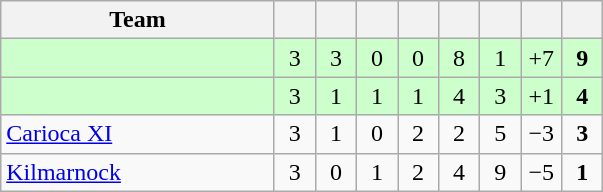<table class="wikitable" style="text-align:center;">
<tr>
<th width=175>Team</th>
<th width=20></th>
<th width=20></th>
<th width=20></th>
<th width=20></th>
<th width=20></th>
<th width=20></th>
<th width=20></th>
<th width=20></th>
</tr>
<tr bgcolor="#ccffcc">
<td align="left"></td>
<td>3</td>
<td>3</td>
<td>0</td>
<td>0</td>
<td>8</td>
<td>1</td>
<td>+7</td>
<td><strong>9</strong></td>
</tr>
<tr bgcolor="#ccffcc">
<td align="left"></td>
<td>3</td>
<td>1</td>
<td>1</td>
<td>1</td>
<td>4</td>
<td>3</td>
<td>+1</td>
<td><strong>4</strong></td>
</tr>
<tr>
<td align="left"> <a href='#'>Carioca XI</a></td>
<td>3</td>
<td>1</td>
<td>0</td>
<td>2</td>
<td>2</td>
<td>5</td>
<td>−3</td>
<td><strong>3</strong></td>
</tr>
<tr>
<td align="left"> <a href='#'>Kilmarnock</a></td>
<td>3</td>
<td>0</td>
<td>1</td>
<td>2</td>
<td>4</td>
<td>9</td>
<td>−5</td>
<td><strong>1</strong></td>
</tr>
</table>
